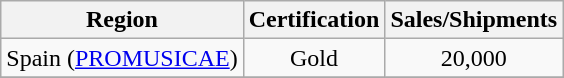<table class="wikitable sortable">
<tr>
<th align="left">Region</th>
<th align="left">Certification</th>
<th align="left">Sales/Shipments</th>
</tr>
<tr>
<td>Spain (<a href='#'>PROMUSICAE</a>) </td>
<td align="center">Gold</td>
<td align="center">20,000</td>
</tr>
<tr>
</tr>
</table>
